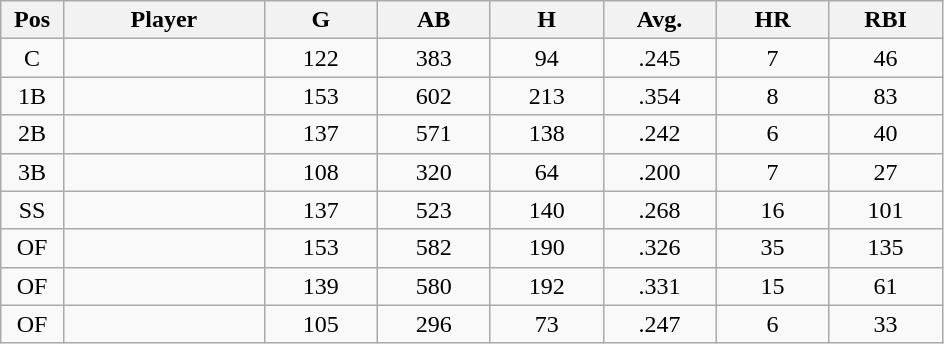<table class="wikitable sortable">
<tr>
<th bgcolor="#DDDDFF" width="5%">Pos</th>
<th bgcolor="#DDDDFF" width="16%">Player</th>
<th bgcolor="#DDDDFF" width="9%">G</th>
<th bgcolor="#DDDDFF" width="9%">AB</th>
<th bgcolor="#DDDDFF" width="9%">H</th>
<th bgcolor="#DDDDFF" width="9%">Avg.</th>
<th bgcolor="#DDDDFF" width="9%">HR</th>
<th bgcolor="#DDDDFF" width="9%">RBI</th>
</tr>
<tr align="center">
<td>C</td>
<td></td>
<td>122</td>
<td>383</td>
<td>94</td>
<td>.245</td>
<td>7</td>
<td>46</td>
</tr>
<tr align="center">
<td>1B</td>
<td></td>
<td>153</td>
<td>602</td>
<td>213</td>
<td>.354</td>
<td>8</td>
<td>83</td>
</tr>
<tr align="center">
<td>2B</td>
<td></td>
<td>137</td>
<td>571</td>
<td>138</td>
<td>.242</td>
<td>6</td>
<td>40</td>
</tr>
<tr align="center">
<td>3B</td>
<td></td>
<td>108</td>
<td>320</td>
<td>64</td>
<td>.200</td>
<td>7</td>
<td>27</td>
</tr>
<tr align="center">
<td>SS</td>
<td></td>
<td>137</td>
<td>523</td>
<td>140</td>
<td>.268</td>
<td>16</td>
<td>101</td>
</tr>
<tr align="center">
<td>OF</td>
<td></td>
<td>153</td>
<td>582</td>
<td>190</td>
<td>.326</td>
<td>35</td>
<td>135</td>
</tr>
<tr align="center">
<td>OF</td>
<td></td>
<td>139</td>
<td>580</td>
<td>192</td>
<td>.331</td>
<td>15</td>
<td>61</td>
</tr>
<tr align="center">
<td>OF</td>
<td></td>
<td>105</td>
<td>296</td>
<td>73</td>
<td>.247</td>
<td>6</td>
<td>33</td>
</tr>
</table>
